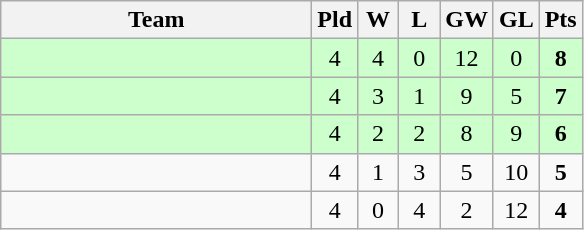<table class="wikitable" style="text-align:center">
<tr>
<th width=200>Team</th>
<th width=20>Pld</th>
<th width=20>W</th>
<th width=20>L</th>
<th width=20>GW</th>
<th width=20>GL</th>
<th width=20>Pts</th>
</tr>
<tr bgcolor=ccffcc>
<td style="text-align:left;"></td>
<td>4</td>
<td>4</td>
<td>0</td>
<td>12</td>
<td>0</td>
<td><strong>8</strong></td>
</tr>
<tr bgcolor=ccffcc>
<td style="text-align:left;"></td>
<td>4</td>
<td>3</td>
<td>1</td>
<td>9</td>
<td>5</td>
<td><strong>7</strong></td>
</tr>
<tr bgcolor=ccffcc>
<td style="text-align:left;"></td>
<td>4</td>
<td>2</td>
<td>2</td>
<td>8</td>
<td>9</td>
<td><strong>6</strong></td>
</tr>
<tr>
<td style="text-align:left;"></td>
<td>4</td>
<td>1</td>
<td>3</td>
<td>5</td>
<td>10</td>
<td><strong>5</strong></td>
</tr>
<tr>
<td style="text-align:left;"></td>
<td>4</td>
<td>0</td>
<td>4</td>
<td>2</td>
<td>12</td>
<td><strong>4</strong></td>
</tr>
</table>
